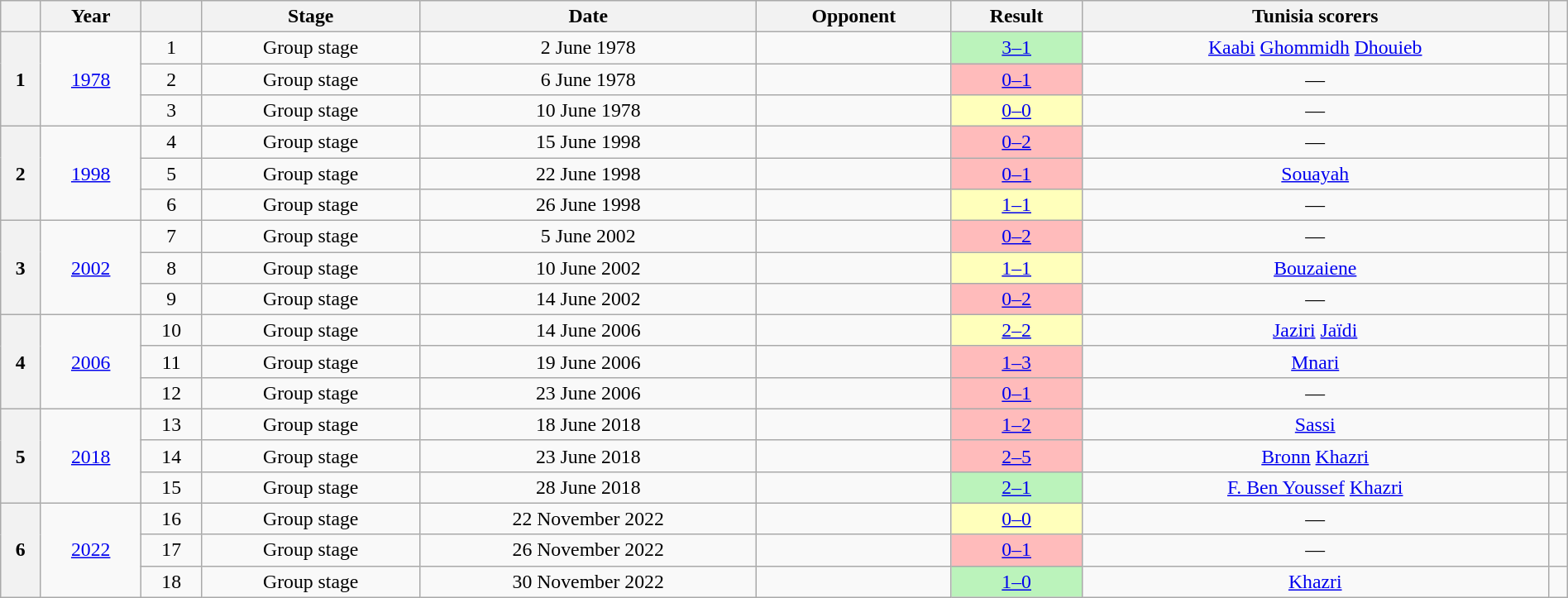<table class="wikitable alternance sticky-header" style="font-size:99%; text-align:center; line-height:; width:100%">
<tr>
<th></th>
<th>Year</th>
<th></th>
<th>Stage</th>
<th>Date</th>
<th>Opponent</th>
<th>Result</th>
<th>Tunisia scorers</th>
<th></th>
</tr>
<tr>
<th rowspan="3">1</th>
<td rowspan="3"> <a href='#'>1978</a></td>
<td>1</td>
<td>Group stage</td>
<td>2 June 1978</td>
<td align="left"></td>
<td align="center" bgcolor="#bbf3bb"><a href='#'>3–1</a></td>
<td><a href='#'>Kaabi</a>  <a href='#'>Ghommidh</a>  <a href='#'>Dhouieb</a> </td>
<td></td>
</tr>
<tr>
<td>2</td>
<td>Group stage</td>
<td>6 June 1978</td>
<td align="left"></td>
<td align="center" bgcolor="#ffbbbb"><a href='#'>0–1</a></td>
<td>—</td>
<td></td>
</tr>
<tr>
<td>3</td>
<td>Group stage</td>
<td>10 June 1978</td>
<td align="left"></td>
<td align="center" bgcolor="#ffffbb"><a href='#'>0–0</a></td>
<td>—</td>
<td></td>
</tr>
<tr>
<th rowspan="3">2</th>
<td rowspan="3"> <a href='#'>1998</a></td>
<td>4</td>
<td>Group stage</td>
<td>15 June 1998</td>
<td align="left"></td>
<td align="center" bgcolor="#ffbbbb"><a href='#'>0–2</a></td>
<td>—</td>
<td></td>
</tr>
<tr>
<td>5</td>
<td>Group stage</td>
<td>22 June 1998</td>
<td align="left"></td>
<td align="center" bgcolor="#ffbbbb"><a href='#'>0–1</a></td>
<td><a href='#'>Souayah</a> </td>
<td></td>
</tr>
<tr>
<td>6</td>
<td>Group stage</td>
<td>26 June 1998</td>
<td align="left"></td>
<td align="center" bgcolor="#ffffbb"><a href='#'>1–1</a></td>
<td>—</td>
<td></td>
</tr>
<tr>
<th rowspan="3">3</th>
<td rowspan="3">  <a href='#'>2002</a></td>
<td>7</td>
<td>Group stage</td>
<td>5 June 2002</td>
<td align="left"></td>
<td align="center" bgcolor="#ffbbbb"><a href='#'>0–2</a></td>
<td>—</td>
<td></td>
</tr>
<tr>
<td>8</td>
<td>Group stage</td>
<td>10 June 2002</td>
<td align="left"></td>
<td align="center" bgcolor="#ffffbb"><a href='#'>1–1</a></td>
<td><a href='#'>Bouzaiene</a> </td>
<td></td>
</tr>
<tr>
<td>9</td>
<td>Group stage</td>
<td>14 June 2002</td>
<td align="left"></td>
<td align="center" bgcolor="#ffbbbb"><a href='#'>0–2</a></td>
<td>—</td>
<td></td>
</tr>
<tr>
<th rowspan="3">4</th>
<td rowspan="3"> <a href='#'>2006</a></td>
<td>10</td>
<td>Group stage</td>
<td>14 June 2006</td>
<td align="left"></td>
<td align="center" bgcolor="#ffffbb"><a href='#'>2–2</a></td>
<td><a href='#'>Jaziri</a>  <a href='#'>Jaïdi</a> </td>
<td></td>
</tr>
<tr>
<td>11</td>
<td>Group stage</td>
<td>19 June 2006</td>
<td align="left"></td>
<td align="center" bgcolor="#ffbbbb"><a href='#'>1–3</a></td>
<td><a href='#'>Mnari</a> </td>
<td></td>
</tr>
<tr>
<td>12</td>
<td>Group stage</td>
<td>23 June 2006</td>
<td align="left"></td>
<td align="center" bgcolor="#ffbbbb"><a href='#'>0–1</a></td>
<td>—</td>
<td></td>
</tr>
<tr>
<th rowspan="3">5</th>
<td rowspan="3"> <a href='#'>2018</a></td>
<td>13</td>
<td>Group stage</td>
<td>18 June 2018</td>
<td align="left"></td>
<td align="center" bgcolor="#ffbbbb"><a href='#'>1–2</a></td>
<td><a href='#'>Sassi</a> </td>
<td></td>
</tr>
<tr>
<td>14</td>
<td>Group stage</td>
<td>23 June 2018</td>
<td align="left"></td>
<td align="center" bgcolor="#ffbbbb"><a href='#'>2–5</a></td>
<td><a href='#'>Bronn</a>  <a href='#'>Khazri</a> </td>
<td></td>
</tr>
<tr>
<td>15</td>
<td>Group stage</td>
<td>28 June 2018</td>
<td align="left"></td>
<td align="center" bgcolor="#bbf3bb"><a href='#'>2–1</a></td>
<td><a href='#'>F. Ben Youssef</a>  <a href='#'>Khazri</a> </td>
<td></td>
</tr>
<tr>
<th rowspan="3">6</th>
<td rowspan="3"> <a href='#'>2022</a></td>
<td>16</td>
<td>Group stage</td>
<td>22 November 2022</td>
<td align="left"></td>
<td align="center" bgcolor="#ffffbb"><a href='#'>0–0</a></td>
<td>—</td>
<td></td>
</tr>
<tr>
<td>17</td>
<td>Group stage</td>
<td>26 November 2022</td>
<td align="left"></td>
<td align="center" bgcolor="#ffbbbb"><a href='#'>0–1</a></td>
<td>—</td>
<td></td>
</tr>
<tr>
<td>18</td>
<td>Group stage</td>
<td>30 November 2022</td>
<td align="left"></td>
<td align="center" bgcolor="#bbf3bb"><a href='#'>1–0</a></td>
<td><a href='#'>Khazri</a> </td>
<td></td>
</tr>
</table>
